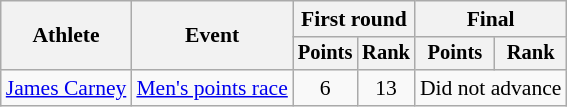<table class=wikitable style=font-size:90%;text-align:center>
<tr>
<th rowspan=2>Athlete</th>
<th rowspan=2>Event</th>
<th colspan=2>First round</th>
<th colspan=2>Final</th>
</tr>
<tr style=font-size:95%>
<th>Points</th>
<th>Rank</th>
<th>Points</th>
<th>Rank</th>
</tr>
<tr>
<td align=left><a href='#'>James Carney</a></td>
<td align=left><a href='#'>Men's points race</a></td>
<td>6</td>
<td>13</td>
<td colspan=2>Did not advance</td>
</tr>
</table>
